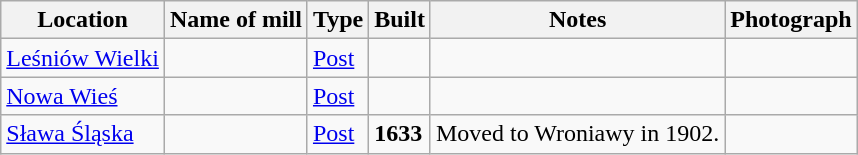<table class="wikitable">
<tr>
<th>Location</th>
<th>Name of mill</th>
<th>Type</th>
<th>Built</th>
<th>Notes</th>
<th>Photograph</th>
</tr>
<tr>
<td><a href='#'>Leśniów Wielki</a></td>
<td></td>
<td><a href='#'>Post</a></td>
<td></td>
<td></td>
<td></td>
</tr>
<tr>
<td><a href='#'>Nowa Wieś</a></td>
<td></td>
<td><a href='#'>Post</a></td>
<td></td>
<td></td>
<td></td>
</tr>
<tr>
<td><a href='#'>Sława Śląska</a></td>
<td></td>
<td><a href='#'>Post</a></td>
<td><strong>1633</strong></td>
<td>Moved to Wroniawy in 1902.</td>
<td></td>
</tr>
</table>
